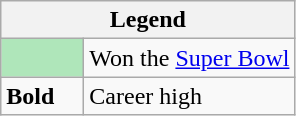<table class="wikitable mw-collapsible mw-collapsed">
<tr>
<th colspan="2">Legend</th>
</tr>
<tr>
<td style="background:#afe6ba; width:3em;"></td>
<td>Won the <a href='#'>Super Bowl</a></td>
</tr>
<tr>
<td><strong>Bold</strong></td>
<td>Career high</td>
</tr>
</table>
